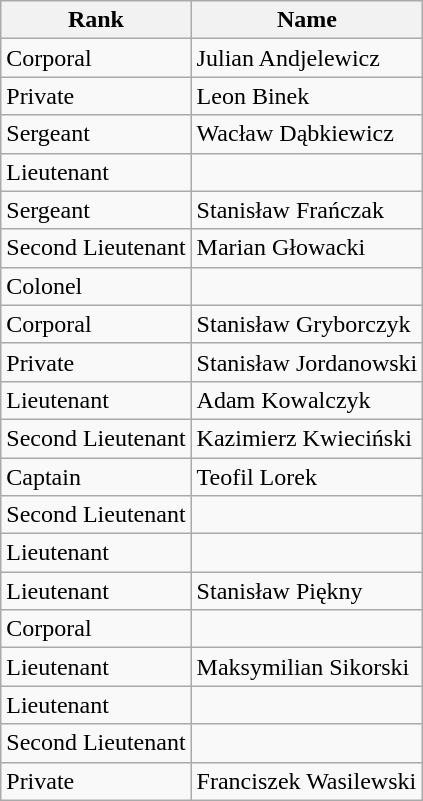<table class="wikitable">
<tr>
<th><strong>Rank</strong></th>
<th><strong>Name</strong></th>
</tr>
<tr>
<td>Corporal</td>
<td>Julian Andjelewicz</td>
</tr>
<tr>
<td>Private</td>
<td>Leon Binek</td>
</tr>
<tr>
<td>Sergeant</td>
<td>Wacław Dąbkiewicz</td>
</tr>
<tr>
<td>Lieutenant</td>
<td></td>
</tr>
<tr>
<td>Sergeant</td>
<td>Stanisław Frańczak</td>
</tr>
<tr>
<td>Second Lieutenant</td>
<td>Marian Głowacki</td>
</tr>
<tr>
<td>Colonel</td>
<td></td>
</tr>
<tr>
<td>Corporal</td>
<td>Stanisław Gryborczyk</td>
</tr>
<tr>
<td>Private</td>
<td>Stanisław Jordanowski</td>
</tr>
<tr>
<td>Lieutenant</td>
<td>Adam Kowalczyk</td>
</tr>
<tr>
<td>Second Lieutenant</td>
<td>Kazimierz Kwieciński</td>
</tr>
<tr>
<td>Captain</td>
<td>Teofil Lorek</td>
</tr>
<tr>
<td>Second Lieutenant</td>
<td></td>
</tr>
<tr>
<td>Lieutenant</td>
<td></td>
</tr>
<tr>
<td>Lieutenant</td>
<td>Stanisław Piękny</td>
</tr>
<tr>
<td>Corporal</td>
<td></td>
</tr>
<tr>
<td>Lieutenant</td>
<td>Maksymilian Sikorski</td>
</tr>
<tr>
<td>Lieutenant</td>
<td></td>
</tr>
<tr>
<td>Second Lieutenant</td>
<td></td>
</tr>
<tr>
<td>Private</td>
<td>Franciszek Wasilewski</td>
</tr>
</table>
